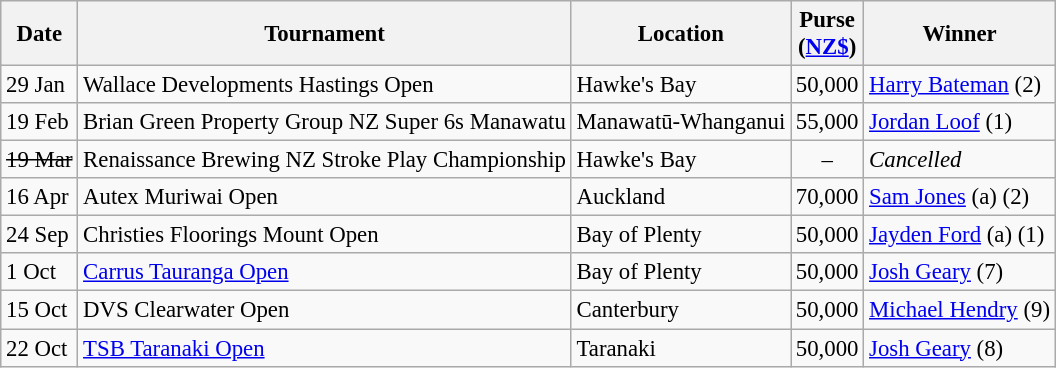<table class="wikitable" style="font-size:95%">
<tr>
<th>Date</th>
<th>Tournament</th>
<th>Location</th>
<th>Purse<br>(<a href='#'>NZ$</a>)</th>
<th>Winner</th>
</tr>
<tr>
<td>29 Jan</td>
<td>Wallace Developments Hastings Open</td>
<td>Hawke's Bay</td>
<td align=right>50,000</td>
<td> <a href='#'>Harry Bateman</a> (2)</td>
</tr>
<tr>
<td>19 Feb</td>
<td>Brian Green Property Group NZ Super 6s Manawatu</td>
<td>Manawatū-Whanganui</td>
<td align=right>55,000</td>
<td> <a href='#'>Jordan Loof</a> (1)</td>
</tr>
<tr>
<td><s>19 Mar</s></td>
<td>Renaissance Brewing NZ Stroke Play Championship</td>
<td>Hawke's Bay</td>
<td align=center>–</td>
<td><em>Cancelled</em></td>
</tr>
<tr>
<td>16 Apr</td>
<td>Autex Muriwai Open</td>
<td>Auckland</td>
<td align=right>70,000</td>
<td> <a href='#'>Sam Jones</a> (a) (2)</td>
</tr>
<tr>
<td>24 Sep</td>
<td>Christies Floorings Mount Open</td>
<td>Bay of Plenty</td>
<td align=right>50,000</td>
<td> <a href='#'>Jayden Ford</a> (a) (1)</td>
</tr>
<tr>
<td>1 Oct</td>
<td><a href='#'>Carrus Tauranga Open</a></td>
<td>Bay of Plenty</td>
<td align=right>50,000</td>
<td> <a href='#'>Josh Geary</a> (7)</td>
</tr>
<tr>
<td>15 Oct</td>
<td>DVS Clearwater Open</td>
<td>Canterbury</td>
<td align=right>50,000</td>
<td> <a href='#'>Michael Hendry</a> (9)</td>
</tr>
<tr>
<td>22 Oct</td>
<td><a href='#'>TSB Taranaki Open</a></td>
<td>Taranaki</td>
<td align=right>50,000</td>
<td> <a href='#'>Josh Geary</a> (8)</td>
</tr>
</table>
